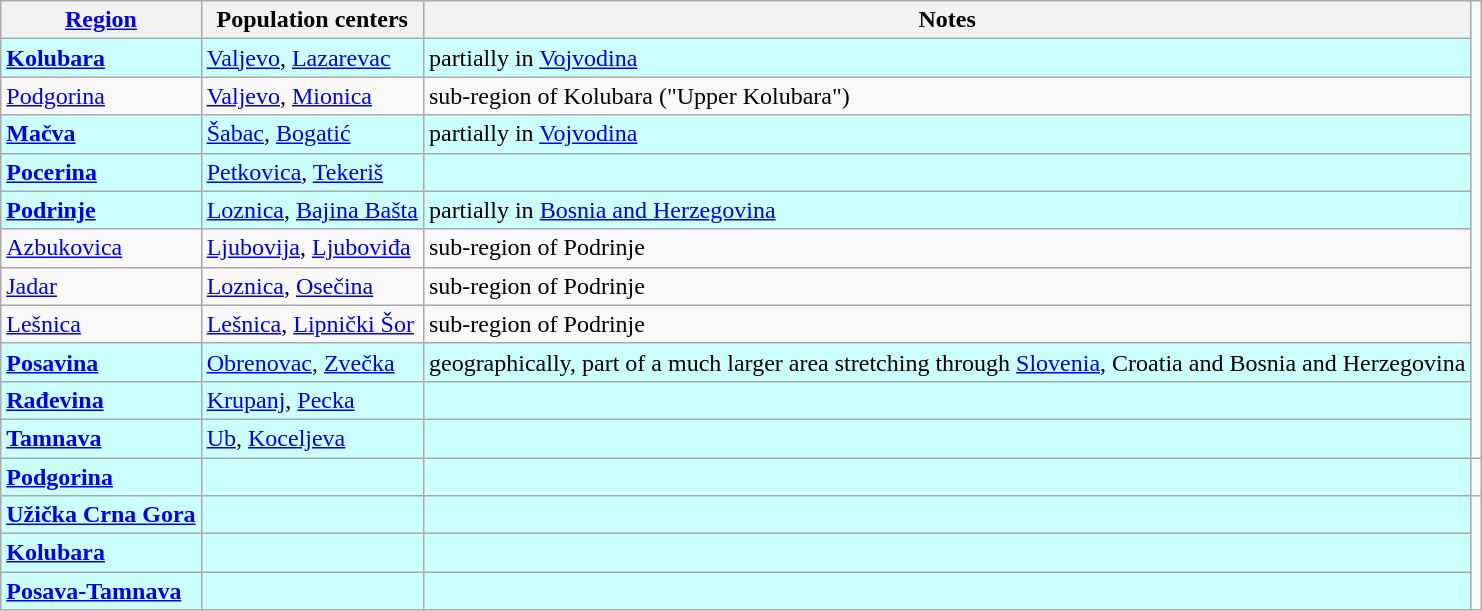<table class="wikitable sortable">
<tr>
<th><a href='#'>Region</a></th>
<th>Population centers</th>
<th>Notes</th>
</tr>
<tr style="background:#cff;">
<td><strong><a href='#'>Kolubara</a></strong></td>
<td><a href='#'>Valjevo</a>, <a href='#'>Lazarevac</a></td>
<td>partially in <a href='#'>Vojvodina</a></td>
</tr>
<tr>
<td><a href='#'>Podgorina</a></td>
<td><a href='#'>Valjevo</a>, <a href='#'>Mionica</a></td>
<td>sub-region of Kolubara ("Upper  Kolubara")</td>
</tr>
<tr style="background:#cff;">
<td><strong><a href='#'>Mačva</a></strong></td>
<td><a href='#'>Šabac</a>, <a href='#'>Bogatić</a></td>
<td>partially in <a href='#'>Vojvodina</a></td>
</tr>
<tr style="background:#cff;">
<td><strong><a href='#'>Pocerina</a></strong></td>
<td><a href='#'>Petkovica</a>, <a href='#'>Tekeriš</a></td>
<td style="background:#cff;"></td>
</tr>
<tr style="background:#cff;">
<td><strong><a href='#'>Podrinje</a></strong></td>
<td><a href='#'>Loznica</a>, <a href='#'>Bajina Bašta</a></td>
<td>partially in <a href='#'>Bosnia and Herzegovina</a></td>
</tr>
<tr>
<td><a href='#'>Azbukovica</a></td>
<td><a href='#'>Ljubovija</a>, <a href='#'>Ljuboviđa</a></td>
<td>sub-region of Podrinje</td>
</tr>
<tr>
<td><a href='#'>Jadar</a></td>
<td><a href='#'>Loznica</a>, <a href='#'>Osečina</a></td>
<td>sub-region of Podrinje</td>
</tr>
<tr>
<td><a href='#'>Lešnica</a></td>
<td><a href='#'>Lešnica</a>, <a href='#'>Lipnički Šor</a></td>
<td>sub-region of Podrinje</td>
</tr>
<tr style="background:#cff;">
<td><strong><a href='#'>Posavina</a></strong></td>
<td><a href='#'>Obrenovac</a>, <a href='#'>Zvečka</a></td>
<td>geographically, part of a much larger area stretching through <a href='#'>Slovenia</a>, Croatia and Bosnia and Herzegovina</td>
</tr>
<tr style="background:#cff;">
<td><strong><a href='#'>Rađevina</a></strong></td>
<td><a href='#'>Krupanj</a>, <a href='#'>Pecka</a></td>
<td style="background:#cff;"></td>
</tr>
<tr>
<td style="background:#cff;"><strong><a href='#'>Tamnava</a></strong></td>
<td style="background:#cff;"><a href='#'>Ub</a>, <a href='#'>Koceljeva</a></td>
<td style="background:#cff;"></td>
</tr>
<tr>
<td style="background:#cff;"><strong><a href='#'>Podgorina</a></strong></td>
<td style="background:#cff;"></td>
<td style="background:#cff;"></td>
<td></td>
</tr>
<tr>
<td style="background:#cff;"><strong><a href='#'>Užička Crna Gora</a></strong></td>
<td style="background:#cff;"></td>
<td style="background:#cff;"></td>
</tr>
<tr>
<td style="background:#cff;"><strong><a href='#'>Kolubara</a></strong></td>
<td style="background:#cff;"></td>
<td style="background:#cff;"></td>
</tr>
<tr>
<td style="background:#cff;"><strong><a href='#'>Posava-Tamnava</a></strong></td>
<td style="background:#cff;"></td>
<td style="background:#cff;"></td>
</tr>
</table>
